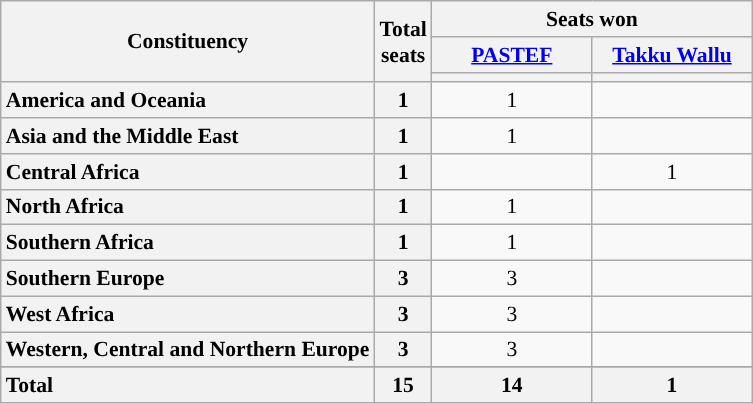<table class="wikitable" style="text-align:center; font-size: 0.9em;">
<tr>
<th rowspan="3">Constituency</th>
<th rowspan="3">Total<br>seats</th>
<th colspan="2">Seats won</th>
</tr>
<tr>
<th class="unsortable" style="width:100px;"><a href='#'>PASTEF</a></th>
<th class="unsortable" style="width:100px;"><a href='#'>Takku Wallu</a></th>
</tr>
<tr>
<th style="background:"></th>
<th style="background:"></th>
</tr>
<tr>
<th style="text-align: left;">America and Oceania</th>
<th>1</th>
<td>1</td>
<td></td>
</tr>
<tr>
<th style="text-align: left;">Asia and the Middle East</th>
<th>1</th>
<td>1</td>
<td></td>
</tr>
<tr>
<th style="text-align: left;">Central Africa</th>
<th>1</th>
<td></td>
<td>1</td>
</tr>
<tr>
<th style="text-align: left;">North Africa</th>
<th>1</th>
<td>1</td>
<td></td>
</tr>
<tr>
<th style="text-align: left;">Southern Africa</th>
<th>1</th>
<td>1</td>
<td></td>
</tr>
<tr>
<th style="text-align: left;">Southern Europe</th>
<th>3</th>
<td>3</td>
<td></td>
</tr>
<tr>
<th style="text-align: left;">West Africa</th>
<th>3</th>
<td>3</td>
<td></td>
</tr>
<tr>
<th style="text-align: left;">Western, Central and Northern Europe</th>
<th>3</th>
<td>3</td>
<td></td>
</tr>
<tr>
</tr>
<tr class="sortbottom">
<th style="text-align: left;">Total</th>
<th>15</th>
<th>14</th>
<th>1</th>
</tr>
</table>
